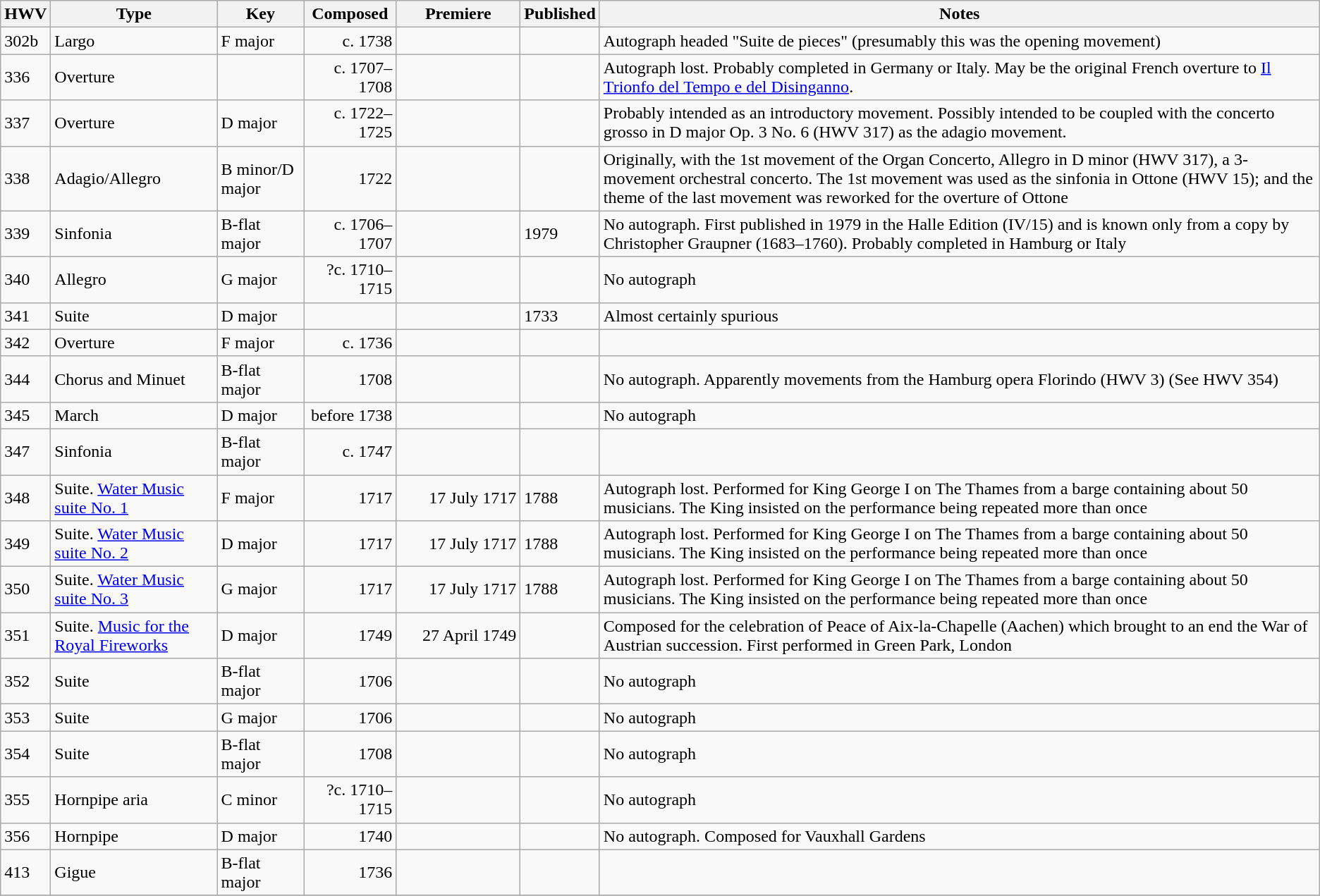<table class="wikitable sortable">
<tr>
<th>HWV</th>
<th>Type</th>
<th>Key</th>
<th>Composed</th>
<th width="110px">Premiere</th>
<th>Published</th>
<th class="unsortable">Notes</th>
</tr>
<tr>
<td>302b</td>
<td>Largo</td>
<td>F major</td>
<td align="right">c. 1738</td>
<td align="right"></td>
<td></td>
<td>Autograph headed "Suite de pieces" (presumably this was the opening movement)</td>
</tr>
<tr>
<td>336</td>
<td>Overture</td>
<td></td>
<td align="right">c. 1707–1708</td>
<td align="right"></td>
<td></td>
<td>Autograph lost. Probably completed in Germany or Italy. May be the original French overture to <a href='#'>Il Trionfo del Tempo e del Disinganno</a>.</td>
</tr>
<tr>
<td>337</td>
<td>Overture</td>
<td>D major</td>
<td align="right">c. 1722–1725</td>
<td align="right"></td>
<td></td>
<td>Probably intended as an introductory movement. Possibly intended to be coupled with the concerto grosso in D major Op. 3 No. 6 (HWV 317) as the adagio movement.</td>
</tr>
<tr>
<td>338</td>
<td>Adagio/Allegro</td>
<td>B minor/D major</td>
<td align="right">1722</td>
<td align="right"></td>
<td></td>
<td>Originally, with the 1st movement of the Organ Concerto, Allegro in D minor (HWV 317), a 3-movement orchestral concerto. The 1st movement was used as the sinfonia in Ottone (HWV 15); and the theme of the last movement was reworked for the overture of Ottone</td>
</tr>
<tr>
<td>339</td>
<td>Sinfonia</td>
<td>B-flat major</td>
<td align="right">c. 1706–1707</td>
<td align="right"></td>
<td>1979</td>
<td>No autograph. First published in 1979 in the Halle Edition (IV/15) and is known only from a copy by Christopher Graupner (1683–1760). Probably completed in Hamburg or Italy</td>
</tr>
<tr>
<td>340</td>
<td>Allegro</td>
<td>G major</td>
<td align="right">?c. 1710–1715</td>
<td align="right"></td>
<td></td>
<td>No autograph</td>
</tr>
<tr>
<td>341</td>
<td>Suite</td>
<td>D major</td>
<td align="right"></td>
<td align="right"></td>
<td>1733</td>
<td>Almost certainly spurious</td>
</tr>
<tr>
<td>342</td>
<td>Overture</td>
<td>F major</td>
<td align="right">c. 1736</td>
<td align="right"></td>
<td></td>
<td></td>
</tr>
<tr>
<td>344</td>
<td>Chorus and Minuet</td>
<td>B-flat major</td>
<td align="right">1708</td>
<td align="right"></td>
<td></td>
<td>No autograph. Apparently movements from the Hamburg opera Florindo (HWV 3) (See HWV 354)</td>
</tr>
<tr>
<td>345</td>
<td>March</td>
<td>D major</td>
<td align="right">before 1738</td>
<td align="right"></td>
<td></td>
<td>No autograph</td>
</tr>
<tr>
<td>347</td>
<td>Sinfonia</td>
<td>B-flat major</td>
<td align="right">c. 1747</td>
<td align="right"></td>
<td></td>
<td></td>
</tr>
<tr>
<td>348</td>
<td>Suite. <a href='#'>Water Music suite No. 1</a></td>
<td>F major</td>
<td align="right">1717</td>
<td align="right">17 July 1717</td>
<td>1788</td>
<td>Autograph lost. Performed for King George I on The Thames from a barge containing about 50 musicians. The King insisted on the performance being repeated more than once</td>
</tr>
<tr>
<td>349</td>
<td>Suite. <a href='#'>Water Music suite No. 2</a></td>
<td>D major</td>
<td align="right">1717</td>
<td align="right">17 July 1717</td>
<td>1788</td>
<td>Autograph lost. Performed for King George I on The Thames from a barge containing about 50 musicians. The King insisted on the performance being repeated more than once</td>
</tr>
<tr>
<td>350</td>
<td>Suite. <a href='#'>Water Music suite No. 3</a></td>
<td>G major</td>
<td align="right">1717</td>
<td align="right">17 July 1717</td>
<td>1788</td>
<td>Autograph lost. Performed for King George I on The Thames from a barge containing about 50 musicians. The King insisted on the performance being repeated more than once</td>
</tr>
<tr>
<td>351</td>
<td>Suite. <a href='#'>Music for the Royal Fireworks</a></td>
<td>D major</td>
<td align="right">1749</td>
<td align="right">27 April 1749</td>
<td></td>
<td>Composed for the celebration of Peace of Aix-la-Chapelle (Aachen) which brought to an end the War of Austrian succession. First performed in Green Park, London</td>
</tr>
<tr>
<td>352</td>
<td>Suite</td>
<td>B-flat major</td>
<td align="right">1706</td>
<td align="right"></td>
<td></td>
<td>No autograph</td>
</tr>
<tr>
<td>353</td>
<td>Suite</td>
<td>G major</td>
<td align="right">1706</td>
<td align="right"></td>
<td></td>
<td>No autograph</td>
</tr>
<tr>
<td>354</td>
<td>Suite</td>
<td>B-flat major</td>
<td align="right">1708</td>
<td align="right"></td>
<td></td>
<td>No autograph</td>
</tr>
<tr>
<td>355</td>
<td>Hornpipe aria</td>
<td>C minor</td>
<td align="right">?c. 1710–1715</td>
<td align="right"></td>
<td></td>
<td>No autograph</td>
</tr>
<tr>
<td>356</td>
<td>Hornpipe</td>
<td>D major</td>
<td align="right">1740</td>
<td align="right"></td>
<td></td>
<td>No autograph. Composed for Vauxhall Gardens</td>
</tr>
<tr>
<td>413</td>
<td>Gigue</td>
<td>B-flat major</td>
<td align="right">1736</td>
<td align="right"></td>
<td></td>
<td></td>
</tr>
<tr>
</tr>
</table>
